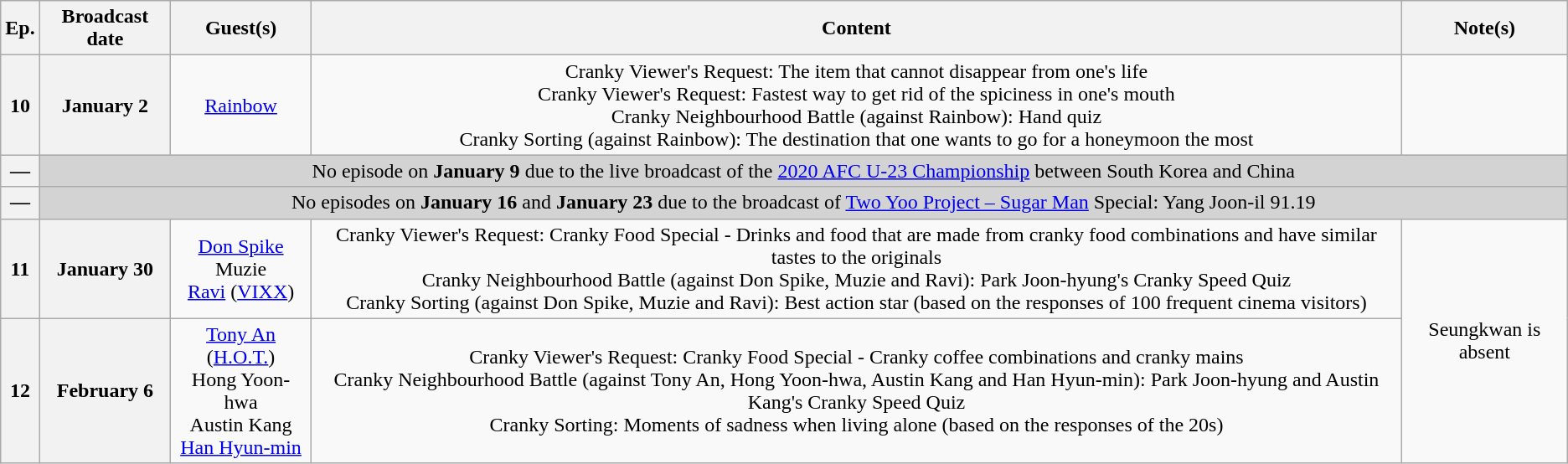<table Class ="wikitable" style="text-align:center">
<tr>
<th>Ep.</th>
<th>Broadcast date</th>
<th>Guest(s)</th>
<th>Content</th>
<th>Note(s)</th>
</tr>
<tr>
<th>10</th>
<th>January 2</th>
<td><a href='#'>Rainbow</a></td>
<td>Cranky Viewer's Request: The item that cannot disappear from one's life<br>Cranky Viewer's Request: Fastest way to get rid of the spiciness in one's mouth<br>Cranky Neighbourhood Battle (against Rainbow): Hand quiz<br>Cranky Sorting (against Rainbow): The destination that one wants to go for a honeymoon the most</td>
<td></td>
</tr>
<tr>
<th>—</th>
<td colspan="4" style="text-align:center;background:Lightgray">No episode on <strong>January 9</strong> due to the live broadcast of the <a href='#'>2020 AFC U-23 Championship</a> between South Korea and China</td>
</tr>
<tr>
<th>—</th>
<td colspan="4" style="text-align:center;background:Lightgray">No episodes on <strong>January 16</strong> and <strong>January 23</strong> due to the broadcast of <a href='#'>Two Yoo Project – Sugar Man</a> Special: Yang Joon-il 91.19</td>
</tr>
<tr>
<th>11</th>
<th>January 30</th>
<td><a href='#'>Don Spike</a><br>Muzie<br><a href='#'>Ravi</a> (<a href='#'>VIXX</a>)</td>
<td>Cranky Viewer's Request: Cranky Food Special - Drinks and food that are made from cranky food combinations and have similar tastes to the originals<br>Cranky Neighbourhood Battle (against Don Spike, Muzie and Ravi): Park Joon-hyung's Cranky Speed Quiz<br>Cranky Sorting (against Don Spike, Muzie and Ravi): Best action star (based on the responses of 100 frequent cinema visitors)</td>
<td rowspan="2">Seungkwan is absent</td>
</tr>
<tr>
<th>12</th>
<th>February 6</th>
<td><a href='#'>Tony An</a> (<a href='#'>H.O.T.</a>)<br>Hong Yoon-hwa<br>Austin Kang<br><a href='#'>Han Hyun-min</a></td>
<td>Cranky Viewer's Request: Cranky Food Special - Cranky coffee combinations and cranky mains<br>Cranky Neighbourhood Battle (against Tony An, Hong Yoon-hwa, Austin Kang and Han Hyun-min): Park Joon-hyung and Austin Kang's Cranky Speed Quiz<br>Cranky Sorting: Moments of sadness when living alone (based on the responses of the 20s)</td>
</tr>
</table>
